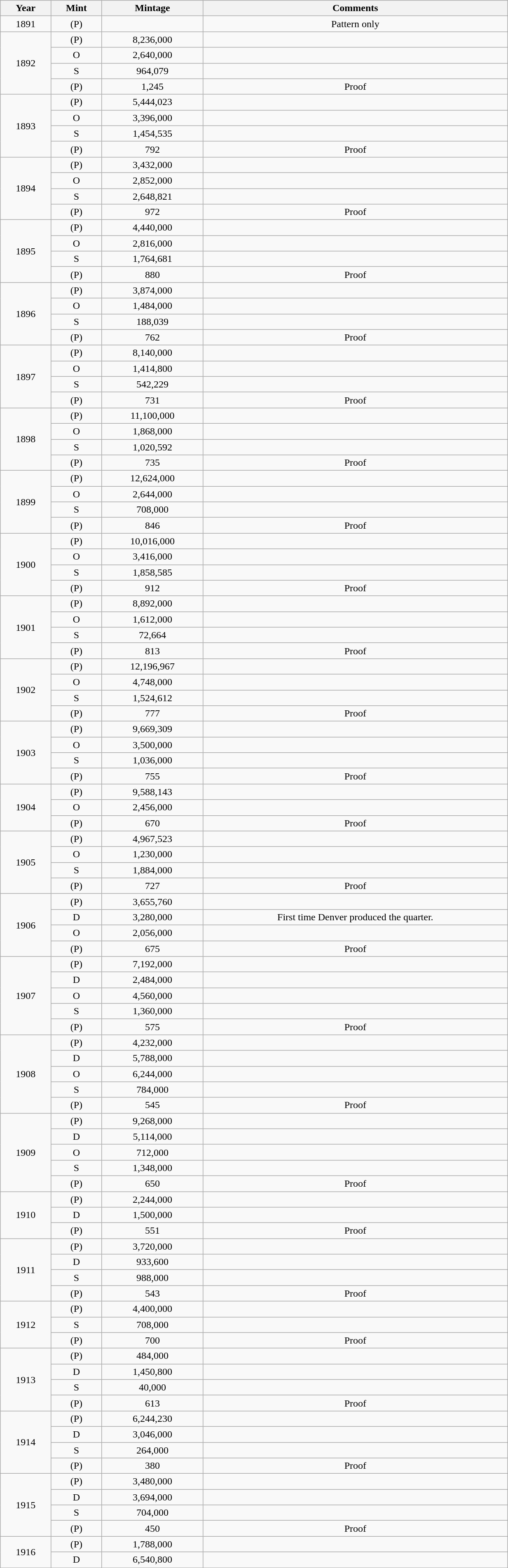<table class="wikitable sortable" style="min-width:65%; text-align:center;">
<tr>
<th width="10%">Year</th>
<th width="10%">Mint</th>
<th width="20%">Mintage</th>
<th width="60%">Comments</th>
</tr>
<tr>
<td>1891</td>
<td>(P)</td>
<td></td>
<td>Pattern only</td>
</tr>
<tr>
<td rowspan="4">1892</td>
<td>(P)</td>
<td>8,236,000</td>
<td></td>
</tr>
<tr>
<td>O</td>
<td>2,640,000</td>
<td></td>
</tr>
<tr>
<td>S</td>
<td>964,079</td>
<td></td>
</tr>
<tr>
<td>(P)</td>
<td>1,245</td>
<td>Proof</td>
</tr>
<tr>
<td rowspan="4">1893</td>
<td>(P)</td>
<td>5,444,023</td>
<td></td>
</tr>
<tr>
<td>O</td>
<td>3,396,000</td>
<td></td>
</tr>
<tr>
<td>S</td>
<td>1,454,535</td>
<td></td>
</tr>
<tr>
<td>(P)</td>
<td>792</td>
<td>Proof</td>
</tr>
<tr>
<td rowspan="4">1894</td>
<td>(P)</td>
<td>3,432,000</td>
<td></td>
</tr>
<tr>
<td>O</td>
<td>2,852,000</td>
<td></td>
</tr>
<tr>
<td>S</td>
<td>2,648,821</td>
<td></td>
</tr>
<tr>
<td>(P)</td>
<td>972</td>
<td>Proof</td>
</tr>
<tr>
<td rowspan="4">1895</td>
<td>(P)</td>
<td>4,440,000</td>
<td></td>
</tr>
<tr>
<td>O</td>
<td>2,816,000</td>
<td></td>
</tr>
<tr>
<td>S</td>
<td>1,764,681</td>
<td></td>
</tr>
<tr>
<td>(P)</td>
<td>880</td>
<td>Proof</td>
</tr>
<tr>
<td rowspan="4">1896</td>
<td>(P)</td>
<td>3,874,000</td>
<td></td>
</tr>
<tr>
<td>O</td>
<td>1,484,000</td>
<td></td>
</tr>
<tr>
<td>S</td>
<td>188,039</td>
<td></td>
</tr>
<tr>
<td>(P)</td>
<td>762</td>
<td>Proof</td>
</tr>
<tr>
<td rowspan="4">1897</td>
<td>(P)</td>
<td>8,140,000</td>
<td></td>
</tr>
<tr>
<td>O</td>
<td>1,414,800</td>
<td></td>
</tr>
<tr>
<td>S</td>
<td>542,229</td>
<td></td>
</tr>
<tr>
<td>(P)</td>
<td>731</td>
<td>Proof</td>
</tr>
<tr>
<td rowspan="4">1898</td>
<td>(P)</td>
<td>11,100,000</td>
<td></td>
</tr>
<tr>
<td>O</td>
<td>1,868,000</td>
<td></td>
</tr>
<tr>
<td>S</td>
<td>1,020,592</td>
<td></td>
</tr>
<tr>
<td>(P)</td>
<td>735</td>
<td>Proof</td>
</tr>
<tr>
<td rowspan="4">1899</td>
<td>(P)</td>
<td>12,624,000</td>
<td></td>
</tr>
<tr>
<td>O</td>
<td>2,644,000</td>
<td></td>
</tr>
<tr>
<td>S</td>
<td>708,000</td>
<td></td>
</tr>
<tr>
<td>(P)</td>
<td>846</td>
<td>Proof</td>
</tr>
<tr>
<td rowspan="4">1900</td>
<td>(P)</td>
<td>10,016,000</td>
<td></td>
</tr>
<tr>
<td>O</td>
<td>3,416,000</td>
<td></td>
</tr>
<tr>
<td>S</td>
<td>1,858,585</td>
<td></td>
</tr>
<tr>
<td>(P)</td>
<td>912</td>
<td>Proof</td>
</tr>
<tr>
<td rowspan="4">1901</td>
<td>(P)</td>
<td>8,892,000</td>
<td></td>
</tr>
<tr>
<td>O</td>
<td>1,612,000</td>
<td></td>
</tr>
<tr>
<td>S</td>
<td>72,664</td>
<td></td>
</tr>
<tr>
<td>(P)</td>
<td>813</td>
<td>Proof</td>
</tr>
<tr>
<td rowspan="4">1902</td>
<td>(P)</td>
<td>12,196,967</td>
<td></td>
</tr>
<tr>
<td>O</td>
<td>4,748,000</td>
<td></td>
</tr>
<tr>
<td>S</td>
<td>1,524,612</td>
<td></td>
</tr>
<tr>
<td>(P)</td>
<td>777</td>
<td>Proof</td>
</tr>
<tr>
<td rowspan="4">1903</td>
<td>(P)</td>
<td>9,669,309</td>
<td></td>
</tr>
<tr>
<td>O</td>
<td>3,500,000</td>
<td></td>
</tr>
<tr>
<td>S</td>
<td>1,036,000</td>
<td></td>
</tr>
<tr>
<td>(P)</td>
<td>755</td>
<td>Proof</td>
</tr>
<tr>
<td rowspan="3">1904</td>
<td>(P)</td>
<td>9,588,143</td>
<td></td>
</tr>
<tr>
<td>O</td>
<td>2,456,000</td>
<td></td>
</tr>
<tr>
<td>(P)</td>
<td>670</td>
<td>Proof</td>
</tr>
<tr>
<td rowspan="4">1905</td>
<td>(P)</td>
<td>4,967,523</td>
<td></td>
</tr>
<tr>
<td>O</td>
<td>1,230,000</td>
<td></td>
</tr>
<tr>
<td>S</td>
<td>1,884,000</td>
<td></td>
</tr>
<tr>
<td>(P)</td>
<td>727</td>
<td>Proof</td>
</tr>
<tr>
<td rowspan="4">1906</td>
<td>(P)</td>
<td>3,655,760</td>
<td></td>
</tr>
<tr>
<td>D</td>
<td>3,280,000</td>
<td>First time Denver produced the quarter.</td>
</tr>
<tr>
<td>O</td>
<td>2,056,000</td>
<td></td>
</tr>
<tr>
<td>(P)</td>
<td>675</td>
<td>Proof</td>
</tr>
<tr>
<td rowspan="5">1907</td>
<td>(P)</td>
<td>7,192,000</td>
<td></td>
</tr>
<tr>
<td>D</td>
<td>2,484,000</td>
<td></td>
</tr>
<tr>
<td>O</td>
<td>4,560,000</td>
<td></td>
</tr>
<tr>
<td>S</td>
<td>1,360,000</td>
<td></td>
</tr>
<tr>
<td>(P)</td>
<td>575</td>
<td>Proof</td>
</tr>
<tr>
<td rowspan="5">1908</td>
<td>(P)</td>
<td>4,232,000</td>
<td></td>
</tr>
<tr>
<td>D</td>
<td>5,788,000</td>
<td></td>
</tr>
<tr>
<td>O</td>
<td>6,244,000</td>
<td></td>
</tr>
<tr>
<td>S</td>
<td>784,000</td>
<td></td>
</tr>
<tr>
<td>(P)</td>
<td>545</td>
<td>Proof</td>
</tr>
<tr>
<td rowspan="5">1909</td>
<td>(P)</td>
<td>9,268,000</td>
<td></td>
</tr>
<tr>
<td>D</td>
<td>5,114,000</td>
<td></td>
</tr>
<tr>
<td>O</td>
<td>712,000</td>
<td></td>
</tr>
<tr>
<td>S</td>
<td>1,348,000</td>
<td></td>
</tr>
<tr>
<td>(P)</td>
<td>650</td>
<td>Proof</td>
</tr>
<tr>
<td rowspan="3">1910</td>
<td>(P)</td>
<td>2,244,000</td>
<td></td>
</tr>
<tr>
<td>D</td>
<td>1,500,000</td>
<td></td>
</tr>
<tr>
<td>(P)</td>
<td>551</td>
<td>Proof</td>
</tr>
<tr>
<td rowspan="4">1911</td>
<td>(P)</td>
<td>3,720,000</td>
<td></td>
</tr>
<tr>
<td>D</td>
<td>933,600</td>
<td></td>
</tr>
<tr>
<td>S</td>
<td>988,000</td>
<td></td>
</tr>
<tr>
<td>(P)</td>
<td>543</td>
<td>Proof</td>
</tr>
<tr>
<td rowspan="3">1912</td>
<td>(P)</td>
<td>4,400,000</td>
<td></td>
</tr>
<tr>
<td>S</td>
<td>708,000</td>
<td></td>
</tr>
<tr>
<td>(P)</td>
<td>700</td>
<td>Proof</td>
</tr>
<tr>
<td rowspan="4">1913</td>
<td>(P)</td>
<td>484,000</td>
<td></td>
</tr>
<tr>
<td>D</td>
<td>1,450,800</td>
<td></td>
</tr>
<tr>
<td>S</td>
<td>40,000</td>
<td></td>
</tr>
<tr>
<td>(P)</td>
<td>613</td>
<td>Proof</td>
</tr>
<tr>
<td rowspan="4">1914</td>
<td>(P)</td>
<td>6,244,230</td>
<td></td>
</tr>
<tr>
<td>D</td>
<td>3,046,000</td>
<td></td>
</tr>
<tr>
<td>S</td>
<td>264,000</td>
<td></td>
</tr>
<tr>
<td>(P)</td>
<td>380</td>
<td>Proof</td>
</tr>
<tr>
<td rowspan="4">1915</td>
<td>(P)</td>
<td>3,480,000</td>
<td></td>
</tr>
<tr>
<td>D</td>
<td>3,694,000</td>
<td></td>
</tr>
<tr>
<td>S</td>
<td>704,000</td>
<td></td>
</tr>
<tr>
<td>(P)</td>
<td>450</td>
<td>Proof</td>
</tr>
<tr>
<td rowspan="2">1916</td>
<td>(P)</td>
<td>1,788,000</td>
<td></td>
</tr>
<tr>
<td>D</td>
<td>6,540,800</td>
<td></td>
</tr>
</table>
